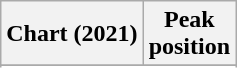<table class="wikitable sortable plainrowheaders" style="text-align:center">
<tr>
<th scope="col">Chart (2021)</th>
<th scope="col">Peak<br>position</th>
</tr>
<tr>
</tr>
<tr>
</tr>
</table>
